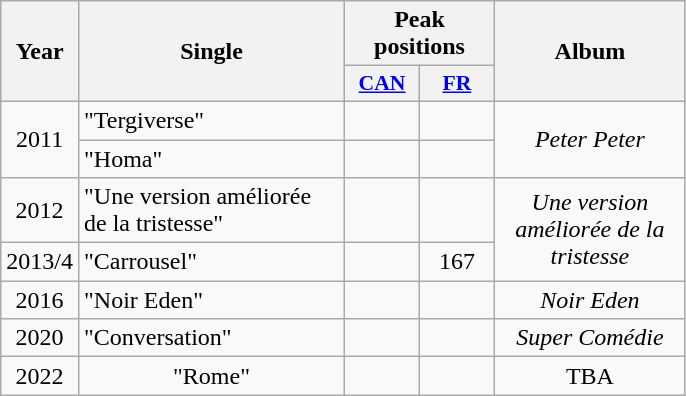<table class="wikitable" style="text-align:center;">
<tr>
<th rowspan="2" width="10">Year</th>
<th rowspan="2" width="170">Single</th>
<th colspan="2" width="20">Peak positions</th>
<th rowspan="2" width="120">Album</th>
</tr>
<tr>
<th scope="col" style="width:3em;font-size:90%;"><a href='#'>CAN</a><br></th>
<th scope="col" style="width:3em;font-size:90%;"><a href='#'>FR</a><br></th>
</tr>
<tr>
<td rowspan=2>2011</td>
<td style="text-align:left;">"Tergiverse"</td>
<td></td>
<td></td>
<td rowspan=2><em>Peter Peter</em></td>
</tr>
<tr>
<td style="text-align:left;">"Homa"</td>
<td></td>
<td></td>
</tr>
<tr>
<td>2012</td>
<td style="text-align:left;">"Une version améliorée de la tristesse"</td>
<td></td>
<td></td>
<td rowspan=2><em>Une version améliorée de la tristesse</em></td>
</tr>
<tr>
<td>2013/4</td>
<td style="text-align:left;">"Carrousel"</td>
<td></td>
<td>167</td>
</tr>
<tr>
<td>2016</td>
<td style="text-align:left;">"Noir Eden"</td>
<td></td>
<td></td>
<td><em>Noir Eden</em></td>
</tr>
<tr>
<td>2020</td>
<td style="text-align:left;">"Conversation"</td>
<td></td>
<td></td>
<td><em>Super Comédie</em></td>
</tr>
<tr>
<td>2022</td>
<td>"Rome"</td>
<td></td>
<td></td>
<td>TBA</td>
</tr>
</table>
